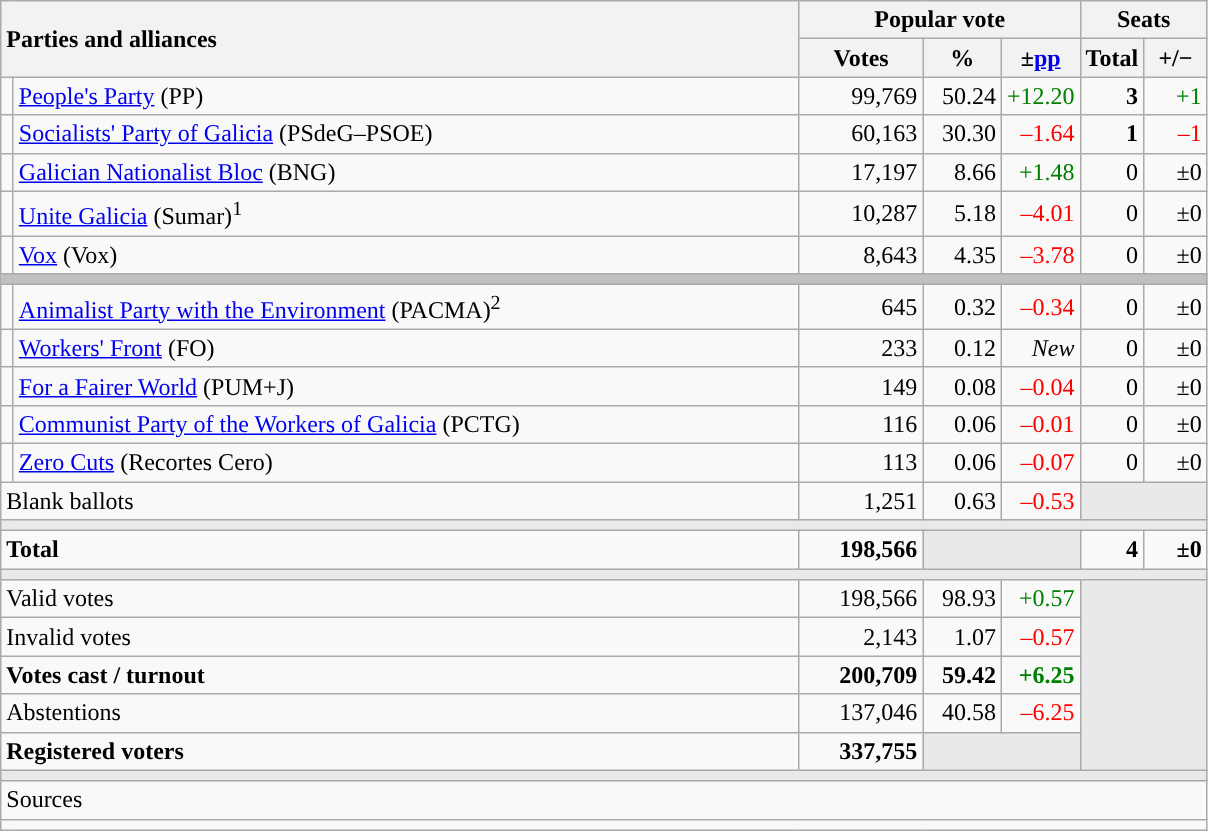<table class="wikitable" style="text-align:right;">
<tr>
<th style="text-align:left;" rowspan="2" colspan="2" width="525">Parties and alliances</th>
<th colspan="3">Popular vote</th>
<th colspan="2">Seats</th>
</tr>
<tr>
<th width="75">Votes</th>
<th width="45">%</th>
<th width="45">±<a href='#'>pp</a></th>
<th width="35">Total</th>
<th width="35">+/−</th>
</tr>
<tr>
<td width="1" style="color:inherit;background:"></td>
<td align="left"><a href='#'>People's Party</a> (PP)</td>
<td>99,769</td>
<td>50.24</td>
<td style="color:green;">+12.20</td>
<td><strong>3</strong></td>
<td style="color:green;">+1</td>
</tr>
<tr>
<td style="color:inherit;background:"></td>
<td align="left"><a href='#'>Socialists' Party of Galicia</a> (PSdeG–PSOE)</td>
<td>60,163</td>
<td>30.30</td>
<td style="color:red;">–1.64</td>
<td><strong>1</strong></td>
<td style="color:red;">–1</td>
</tr>
<tr>
<td style="color:inherit;background:"></td>
<td align="left"><a href='#'>Galician Nationalist Bloc</a> (BNG)</td>
<td>17,197</td>
<td>8.66</td>
<td style="color:green;">+1.48</td>
<td>0</td>
<td>±0</td>
</tr>
<tr>
<td style="color:inherit;background:"></td>
<td align="left"><a href='#'>Unite Galicia</a> (Sumar)<sup>1</sup></td>
<td>10,287</td>
<td>5.18</td>
<td style="color:red;">–4.01</td>
<td>0</td>
<td>±0</td>
</tr>
<tr>
<td style="color:inherit;background:"></td>
<td align="left"><a href='#'>Vox</a> (Vox)</td>
<td>8,643</td>
<td>4.35</td>
<td style="color:red;">–3.78</td>
<td>0</td>
<td>±0</td>
</tr>
<tr>
<td colspan="7" bgcolor="#C0C0C0"></td>
</tr>
<tr>
<td style="color:inherit;background:"></td>
<td align="left"><a href='#'>Animalist Party with the Environment</a> (PACMA)<sup>2</sup></td>
<td>645</td>
<td>0.32</td>
<td style="color:red;">–0.34</td>
<td>0</td>
<td>±0</td>
</tr>
<tr>
<td style="color:inherit;background:"></td>
<td align="left"><a href='#'>Workers' Front</a> (FO)</td>
<td>233</td>
<td>0.12</td>
<td><em>New</em></td>
<td>0</td>
<td>±0</td>
</tr>
<tr>
<td style="color:inherit;background:"></td>
<td align="left"><a href='#'>For a Fairer World</a> (PUM+J)</td>
<td>149</td>
<td>0.08</td>
<td style="color:red;">–0.04</td>
<td>0</td>
<td>±0</td>
</tr>
<tr>
<td style="color:inherit;background:"></td>
<td align="left"><a href='#'>Communist Party of the Workers of Galicia</a> (PCTG)</td>
<td>116</td>
<td>0.06</td>
<td style="color:red;">–0.01</td>
<td>0</td>
<td>±0</td>
</tr>
<tr>
<td style="color:inherit;background:"></td>
<td align="left"><a href='#'>Zero Cuts</a> (Recortes Cero)</td>
<td>113</td>
<td>0.06</td>
<td style="color:red;">–0.07</td>
<td>0</td>
<td>±0</td>
</tr>
<tr>
<td align="left" colspan="2">Blank ballots</td>
<td>1,251</td>
<td>0.63</td>
<td style="color:red;">–0.53</td>
<td bgcolor="#E9E9E9" colspan="2"></td>
</tr>
<tr>
<td colspan="7" bgcolor="#E9E9E9"></td>
</tr>
<tr style="font-weight:bold;">
<td align="left" colspan="2">Total</td>
<td>198,566</td>
<td bgcolor="#E9E9E9" colspan="2"></td>
<td>4</td>
<td>±0</td>
</tr>
<tr>
<td colspan="7" bgcolor="#E9E9E9"></td>
</tr>
<tr>
<td align="left" colspan="2">Valid votes</td>
<td>198,566</td>
<td>98.93</td>
<td style="color:green;">+0.57</td>
<td bgcolor="#E9E9E9" colspan="2" rowspan="5"></td>
</tr>
<tr>
<td align="left" colspan="2">Invalid votes</td>
<td>2,143</td>
<td>1.07</td>
<td style="color:red;">–0.57</td>
</tr>
<tr style="font-weight:bold;">
<td align="left" colspan="2">Votes cast / turnout</td>
<td>200,709</td>
<td>59.42</td>
<td style="color:green;">+6.25</td>
</tr>
<tr>
<td align="left" colspan="2">Abstentions</td>
<td>137,046</td>
<td>40.58</td>
<td style="color:red;">–6.25</td>
</tr>
<tr style="font-weight:bold;">
<td align="left" colspan="2">Registered voters</td>
<td>337,755</td>
<td bgcolor="#E9E9E9" colspan="2"></td>
</tr>
<tr>
<td colspan="7" bgcolor="#E9E9E9"></td>
</tr>
<tr>
<td align="left" colspan="7">Sources</td>
</tr>
<tr>
<td colspan="7" style="text-align:left; max-width:790px;"></td>
</tr>
</table>
